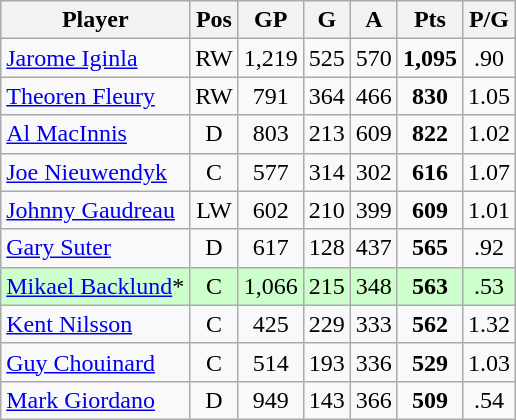<table class="wikitable" style="text-align:center;">
<tr>
<th>Player</th>
<th>Pos</th>
<th>GP</th>
<th>G</th>
<th>A</th>
<th>Pts</th>
<th>P/G</th>
</tr>
<tr>
<td style="text-align:left;"><a href='#'>Jarome Iginla</a></td>
<td>RW</td>
<td>1,219</td>
<td>525</td>
<td>570</td>
<td><strong>1,095</strong></td>
<td>.90</td>
</tr>
<tr>
<td style="text-align:left;"><a href='#'>Theoren Fleury</a></td>
<td>RW</td>
<td>791</td>
<td>364</td>
<td>466</td>
<td><strong>830</strong></td>
<td>1.05</td>
</tr>
<tr>
<td style="text-align:left;"><a href='#'>Al MacInnis</a></td>
<td>D</td>
<td>803</td>
<td>213</td>
<td>609</td>
<td><strong>822</strong></td>
<td>1.02</td>
</tr>
<tr>
<td style="text-align:left;"><a href='#'>Joe Nieuwendyk</a></td>
<td>C</td>
<td>577</td>
<td>314</td>
<td>302</td>
<td><strong>616</strong></td>
<td>1.07</td>
</tr>
<tr>
<td style="text-align:left;"><a href='#'>Johnny Gaudreau</a></td>
<td>LW</td>
<td>602</td>
<td>210</td>
<td>399</td>
<td><strong>609</strong></td>
<td>1.01</td>
</tr>
<tr>
<td style="text-align:left;"><a href='#'>Gary Suter</a></td>
<td>D</td>
<td>617</td>
<td>128</td>
<td>437</td>
<td><strong>565</strong></td>
<td>.92</td>
</tr>
<tr style="background:#cfc;">
<td style="text-align:left;"><a href='#'>Mikael Backlund</a>*</td>
<td>C</td>
<td>1,066</td>
<td>215</td>
<td>348</td>
<td><strong>563</strong></td>
<td>.53</td>
</tr>
<tr>
<td style="text-align:left;"><a href='#'>Kent Nilsson</a></td>
<td>C</td>
<td>425</td>
<td>229</td>
<td>333</td>
<td><strong>562</strong></td>
<td>1.32</td>
</tr>
<tr>
<td style="text-align:left;"><a href='#'>Guy Chouinard</a></td>
<td>C</td>
<td>514</td>
<td>193</td>
<td>336</td>
<td><strong>529</strong></td>
<td>1.03</td>
</tr>
<tr>
<td style="text-align:left;"><a href='#'>Mark Giordano</a></td>
<td>D</td>
<td>949</td>
<td>143</td>
<td>366</td>
<td><strong>509</strong></td>
<td>.54</td>
</tr>
</table>
